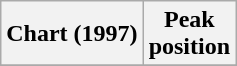<table class="wikitable sortable">
<tr>
<th>Chart (1997)</th>
<th>Peak<br>position</th>
</tr>
<tr>
</tr>
</table>
